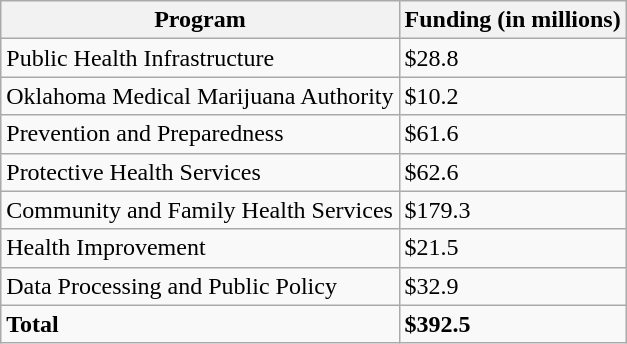<table border="1" cellspacing="0" cellpadding="5" style="border-collapse:collapse;" class="wikitable">
<tr>
<th>Program</th>
<th>Funding (in millions)</th>
</tr>
<tr>
<td>Public Health Infrastructure</td>
<td>$28.8</td>
</tr>
<tr>
<td>Oklahoma Medical Marijuana Authority</td>
<td>$10.2</td>
</tr>
<tr>
<td>Prevention and Preparedness</td>
<td>$61.6</td>
</tr>
<tr>
<td>Protective Health Services</td>
<td>$62.6</td>
</tr>
<tr>
<td>Community and Family Health Services</td>
<td>$179.3</td>
</tr>
<tr>
<td>Health Improvement</td>
<td>$21.5</td>
</tr>
<tr>
<td>Data Processing and Public Policy</td>
<td>$32.9</td>
</tr>
<tr>
<td><strong>Total</strong></td>
<td><strong>$392.5</strong></td>
</tr>
</table>
